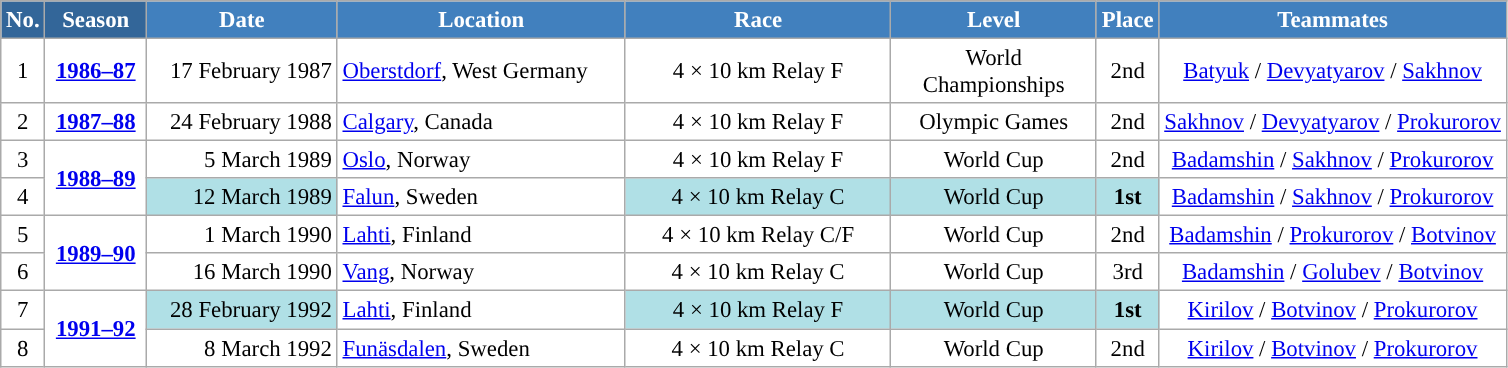<table class="wikitable sortable" style="font-size:95%; text-align:center; border:grey solid 1px; border-collapse:collapse; background:#ffffff;">
<tr style="background:#efefef;">
<th style="background-color:#369; color:white;">No.</th>
<th style="background-color:#369; color:white;">Season</th>
<th style="background-color:#4180be; color:white; width:120px;">Date</th>
<th style="background-color:#4180be; color:white; width:185px;">Location</th>
<th style="background-color:#4180be; color:white; width:170px;">Race</th>
<th style="background-color:#4180be; color:white; width:130px;">Level</th>
<th style="background-color:#4180be; color:white;">Place</th>
<th style="background-color:#4180be; color:white;">Teammates</th>
</tr>
<tr>
<td align=center>1</td>
<td rowspan=1 align=center><strong> <a href='#'>1986–87</a> </strong></td>
<td align=right>17 February 1987</td>
<td align=left> <a href='#'>Oberstdorf</a>, West Germany</td>
<td>4 × 10 km Relay F</td>
<td>World Championships</td>
<td>2nd</td>
<td><a href='#'>Batyuk</a> / <a href='#'>Devyatyarov</a> / <a href='#'>Sakhnov</a></td>
</tr>
<tr>
<td align=center>2</td>
<td rowspan=1 align=center><strong> <a href='#'>1987–88</a> </strong></td>
<td align=right>24 February 1988</td>
<td align=left> <a href='#'>Calgary</a>, Canada</td>
<td>4 × 10 km Relay F</td>
<td>Olympic Games</td>
<td>2nd</td>
<td><a href='#'>Sakhnov</a> / <a href='#'>Devyatyarov</a> / <a href='#'>Prokurorov</a></td>
</tr>
<tr>
<td align=center>3</td>
<td rowspan=2 align=center><strong> <a href='#'>1988–89</a> </strong></td>
<td align=right>5 March 1989</td>
<td align=left> <a href='#'>Oslo</a>, Norway</td>
<td>4 × 10 km Relay F</td>
<td>World Cup</td>
<td>2nd</td>
<td><a href='#'>Badamshin</a> / <a href='#'>Sakhnov</a> / <a href='#'>Prokurorov</a></td>
</tr>
<tr>
<td align=center>4</td>
<td bgcolor="#BOEOE6" align=right>12 March 1989</td>
<td align=left> <a href='#'>Falun</a>, Sweden</td>
<td bgcolor="#BOEOE6">4 × 10 km Relay C</td>
<td bgcolor="#BOEOE6">World Cup</td>
<td bgcolor="#BOEOE6"><strong>1st</strong></td>
<td><a href='#'>Badamshin</a> / <a href='#'>Sakhnov</a> / <a href='#'>Prokurorov</a></td>
</tr>
<tr>
<td align=center>5</td>
<td rowspan=2 align=center><strong> <a href='#'>1989–90</a> </strong></td>
<td align=right>1 March 1990</td>
<td align=left> <a href='#'>Lahti</a>, Finland</td>
<td>4 × 10 km Relay C/F</td>
<td>World Cup</td>
<td>2nd</td>
<td><a href='#'>Badamshin</a> / <a href='#'>Prokurorov</a> / <a href='#'>Botvinov</a></td>
</tr>
<tr>
<td align=center>6</td>
<td align=right>16 March 1990</td>
<td align=left> <a href='#'>Vang</a>, Norway</td>
<td>4 × 10 km Relay C</td>
<td>World Cup</td>
<td>3rd</td>
<td><a href='#'>Badamshin</a> / <a href='#'>Golubev</a> / <a href='#'>Botvinov</a></td>
</tr>
<tr>
<td align=center>7</td>
<td rowspan=2 align=center><strong><a href='#'>1991–92</a></strong></td>
<td bgcolor="#BOEOE6" align=right>28 February 1992</td>
<td align=left> <a href='#'>Lahti</a>, Finland</td>
<td bgcolor="#BOEOE6">4 × 10 km Relay F</td>
<td bgcolor="#BOEOE6">World Cup</td>
<td bgcolor="#BOEOE6"><strong>1st</strong></td>
<td><a href='#'>Kirilov</a> / <a href='#'>Botvinov</a> / <a href='#'>Prokurorov</a></td>
</tr>
<tr>
<td align=center>8</td>
<td align=right>8 March 1992</td>
<td align=left> <a href='#'>Funäsdalen</a>, Sweden</td>
<td>4 × 10 km Relay C</td>
<td>World Cup</td>
<td>2nd</td>
<td><a href='#'>Kirilov</a> / <a href='#'>Botvinov</a> / <a href='#'>Prokurorov</a></td>
</tr>
</table>
